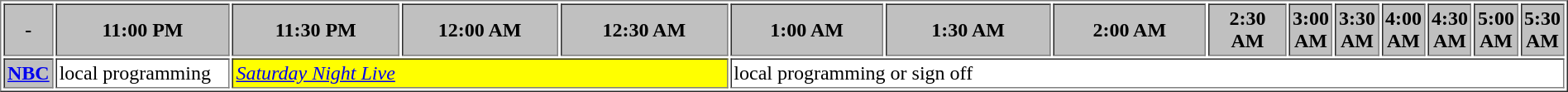<table border="1" cellpadding="2">
<tr>
<th bgcolor="#C0C0C0">-</th>
<th width="13%" bgcolor="#C0C0C0">11:00 PM</th>
<th width="14%" bgcolor="#C0C0C0">11:30 PM</th>
<th width="13%" bgcolor="#C0C0C0">12:00 AM</th>
<th width="14%" bgcolor="#C0C0C0">12:30 AM</th>
<th width="13%" bgcolor="#C0C0C0">1:00 AM</th>
<th width="14%" bgcolor="#C0C0C0">1:30 AM</th>
<th width="13%" bgcolor="#C0C0C0">2:00 AM</th>
<th width="14%" bgcolor="#C0C0C0">2:30 AM</th>
<th width="13%" bgcolor="#C0C0C0">3:00 AM</th>
<th width="14%" bgcolor="#C0C0C0">3:30 AM</th>
<th width="13%" bgcolor="#C0C0C0">4:00 AM</th>
<th width="14%" bgcolor="#C0C0C0">4:30 AM</th>
<th width="13%" bgcolor="#C0C0C0">5:00 AM</th>
<th width="14%" bgcolor="#C0C0C0">5:30 AM</th>
</tr>
<tr>
<th bgcolor="#C0C0C0"><a href='#'>NBC</a></th>
<td bgcolor="white">local programming</td>
<td bgcolor="yellow" colspan="3"><em><a href='#'>Saturday Night Live</a></em></td>
<td bgcolor="white" colspan="10">local programming or sign off</td>
</tr>
</table>
